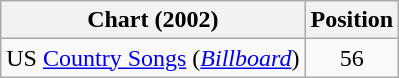<table class="wikitable sortable">
<tr>
<th scope="col">Chart (2002)</th>
<th scope="col">Position</th>
</tr>
<tr>
<td>US <a href='#'>Country Songs</a> (<em><a href='#'>Billboard</a></em>)</td>
<td align="center">56</td>
</tr>
</table>
